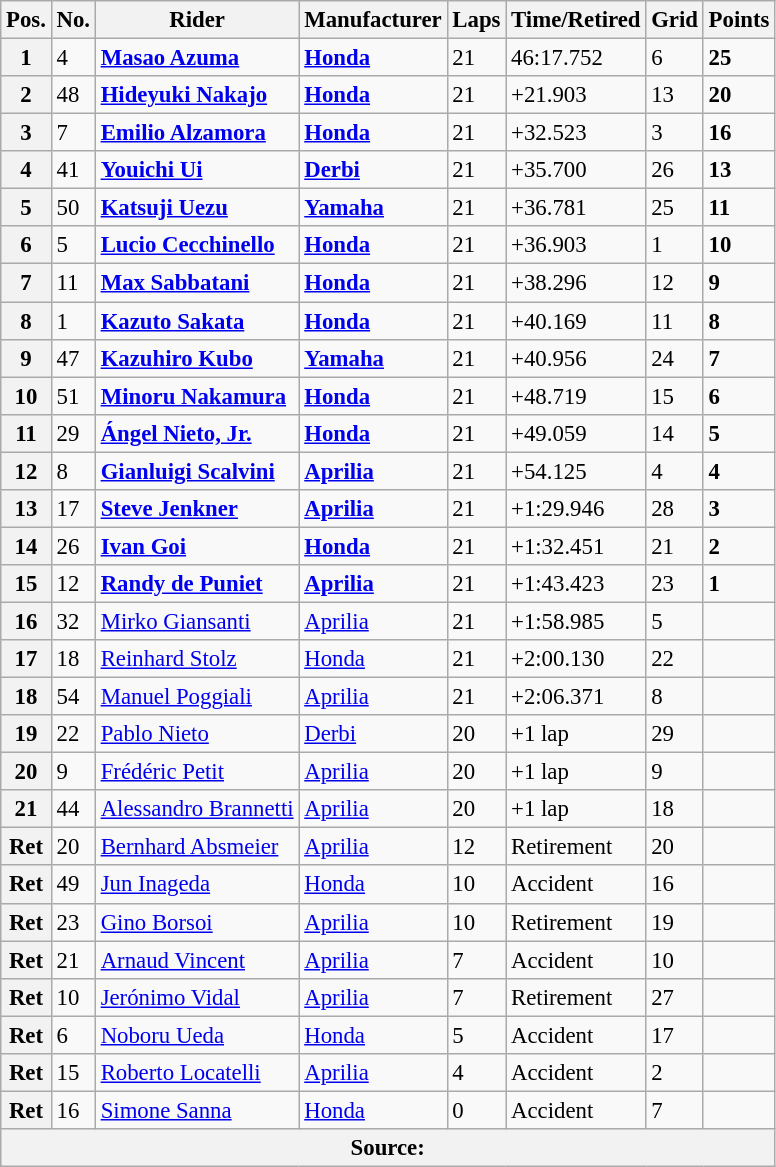<table class="wikitable" style="font-size: 95%;">
<tr>
<th>Pos.</th>
<th>No.</th>
<th>Rider</th>
<th>Manufacturer</th>
<th>Laps</th>
<th>Time/Retired</th>
<th>Grid</th>
<th>Points</th>
</tr>
<tr>
<th>1</th>
<td>4</td>
<td> <strong><a href='#'>Masao Azuma</a></strong></td>
<td><strong><a href='#'>Honda</a></strong></td>
<td>21</td>
<td>46:17.752</td>
<td>6</td>
<td><strong>25</strong></td>
</tr>
<tr>
<th>2</th>
<td>48</td>
<td> <strong><a href='#'>Hideyuki Nakajo</a></strong></td>
<td><strong><a href='#'>Honda</a></strong></td>
<td>21</td>
<td>+21.903</td>
<td>13</td>
<td><strong>20</strong></td>
</tr>
<tr>
<th>3</th>
<td>7</td>
<td> <strong><a href='#'>Emilio Alzamora</a></strong></td>
<td><strong><a href='#'>Honda</a></strong></td>
<td>21</td>
<td>+32.523</td>
<td>3</td>
<td><strong>16</strong></td>
</tr>
<tr>
<th>4</th>
<td>41</td>
<td> <strong><a href='#'>Youichi Ui</a></strong></td>
<td><strong><a href='#'>Derbi</a></strong></td>
<td>21</td>
<td>+35.700</td>
<td>26</td>
<td><strong>13</strong></td>
</tr>
<tr>
<th>5</th>
<td>50</td>
<td> <strong><a href='#'>Katsuji Uezu</a></strong></td>
<td><strong><a href='#'>Yamaha</a></strong></td>
<td>21</td>
<td>+36.781</td>
<td>25</td>
<td><strong>11</strong></td>
</tr>
<tr>
<th>6</th>
<td>5</td>
<td> <strong><a href='#'>Lucio Cecchinello</a></strong></td>
<td><strong><a href='#'>Honda</a></strong></td>
<td>21</td>
<td>+36.903</td>
<td>1</td>
<td><strong>10</strong></td>
</tr>
<tr>
<th>7</th>
<td>11</td>
<td> <strong><a href='#'>Max Sabbatani</a></strong></td>
<td><strong><a href='#'>Honda</a></strong></td>
<td>21</td>
<td>+38.296</td>
<td>12</td>
<td><strong>9</strong></td>
</tr>
<tr>
<th>8</th>
<td>1</td>
<td> <strong><a href='#'>Kazuto Sakata</a></strong></td>
<td><strong><a href='#'>Honda</a></strong></td>
<td>21</td>
<td>+40.169</td>
<td>11</td>
<td><strong>8</strong></td>
</tr>
<tr>
<th>9</th>
<td>47</td>
<td> <strong><a href='#'>Kazuhiro Kubo</a></strong></td>
<td><strong><a href='#'>Yamaha</a></strong></td>
<td>21</td>
<td>+40.956</td>
<td>24</td>
<td><strong>7</strong></td>
</tr>
<tr>
<th>10</th>
<td>51</td>
<td> <strong><a href='#'>Minoru Nakamura</a></strong></td>
<td><strong><a href='#'>Honda</a></strong></td>
<td>21</td>
<td>+48.719</td>
<td>15</td>
<td><strong>6</strong></td>
</tr>
<tr>
<th>11</th>
<td>29</td>
<td> <strong><a href='#'>Ángel Nieto, Jr.</a></strong></td>
<td><strong><a href='#'>Honda</a></strong></td>
<td>21</td>
<td>+49.059</td>
<td>14</td>
<td><strong>5</strong></td>
</tr>
<tr>
<th>12</th>
<td>8</td>
<td> <strong><a href='#'>Gianluigi Scalvini</a></strong></td>
<td><strong><a href='#'>Aprilia</a></strong></td>
<td>21</td>
<td>+54.125</td>
<td>4</td>
<td><strong>4</strong></td>
</tr>
<tr>
<th>13</th>
<td>17</td>
<td> <strong><a href='#'>Steve Jenkner</a></strong></td>
<td><strong><a href='#'>Aprilia</a></strong></td>
<td>21</td>
<td>+1:29.946</td>
<td>28</td>
<td><strong>3</strong></td>
</tr>
<tr>
<th>14</th>
<td>26</td>
<td> <strong><a href='#'>Ivan Goi</a></strong></td>
<td><strong><a href='#'>Honda</a></strong></td>
<td>21</td>
<td>+1:32.451</td>
<td>21</td>
<td><strong>2</strong></td>
</tr>
<tr>
<th>15</th>
<td>12</td>
<td> <strong><a href='#'>Randy de Puniet</a></strong></td>
<td><strong><a href='#'>Aprilia</a></strong></td>
<td>21</td>
<td>+1:43.423</td>
<td>23</td>
<td><strong>1</strong></td>
</tr>
<tr>
<th>16</th>
<td>32</td>
<td> <a href='#'>Mirko Giansanti</a></td>
<td><a href='#'>Aprilia</a></td>
<td>21</td>
<td>+1:58.985</td>
<td>5</td>
<td></td>
</tr>
<tr>
<th>17</th>
<td>18</td>
<td> <a href='#'>Reinhard Stolz</a></td>
<td><a href='#'>Honda</a></td>
<td>21</td>
<td>+2:00.130</td>
<td>22</td>
<td></td>
</tr>
<tr>
<th>18</th>
<td>54</td>
<td> <a href='#'>Manuel Poggiali</a></td>
<td><a href='#'>Aprilia</a></td>
<td>21</td>
<td>+2:06.371</td>
<td>8</td>
<td></td>
</tr>
<tr>
<th>19</th>
<td>22</td>
<td> <a href='#'>Pablo Nieto</a></td>
<td><a href='#'>Derbi</a></td>
<td>20</td>
<td>+1 lap</td>
<td>29</td>
<td></td>
</tr>
<tr>
<th>20</th>
<td>9</td>
<td> <a href='#'>Frédéric Petit</a></td>
<td><a href='#'>Aprilia</a></td>
<td>20</td>
<td>+1 lap</td>
<td>9</td>
<td></td>
</tr>
<tr>
<th>21</th>
<td>44</td>
<td> <a href='#'>Alessandro Brannetti</a></td>
<td><a href='#'>Aprilia</a></td>
<td>20</td>
<td>+1 lap</td>
<td>18</td>
<td></td>
</tr>
<tr>
<th>Ret</th>
<td>20</td>
<td> <a href='#'>Bernhard Absmeier</a></td>
<td><a href='#'>Aprilia</a></td>
<td>12</td>
<td>Retirement</td>
<td>20</td>
<td></td>
</tr>
<tr>
<th>Ret</th>
<td>49</td>
<td> <a href='#'>Jun Inageda</a></td>
<td><a href='#'>Honda</a></td>
<td>10</td>
<td>Accident</td>
<td>16</td>
<td></td>
</tr>
<tr>
<th>Ret</th>
<td>23</td>
<td> <a href='#'>Gino Borsoi</a></td>
<td><a href='#'>Aprilia</a></td>
<td>10</td>
<td>Retirement</td>
<td>19</td>
<td></td>
</tr>
<tr>
<th>Ret</th>
<td>21</td>
<td> <a href='#'>Arnaud Vincent</a></td>
<td><a href='#'>Aprilia</a></td>
<td>7</td>
<td>Accident</td>
<td>10</td>
<td></td>
</tr>
<tr>
<th>Ret</th>
<td>10</td>
<td> <a href='#'>Jerónimo Vidal</a></td>
<td><a href='#'>Aprilia</a></td>
<td>7</td>
<td>Retirement</td>
<td>27</td>
<td></td>
</tr>
<tr>
<th>Ret</th>
<td>6</td>
<td> <a href='#'>Noboru Ueda</a></td>
<td><a href='#'>Honda</a></td>
<td>5</td>
<td>Accident</td>
<td>17</td>
<td></td>
</tr>
<tr>
<th>Ret</th>
<td>15</td>
<td> <a href='#'>Roberto Locatelli</a></td>
<td><a href='#'>Aprilia</a></td>
<td>4</td>
<td>Accident</td>
<td>2</td>
<td></td>
</tr>
<tr>
<th>Ret</th>
<td>16</td>
<td> <a href='#'>Simone Sanna</a></td>
<td><a href='#'>Honda</a></td>
<td>0</td>
<td>Accident</td>
<td>7</td>
<td></td>
</tr>
<tr>
<th colspan=8>Source: </th>
</tr>
</table>
